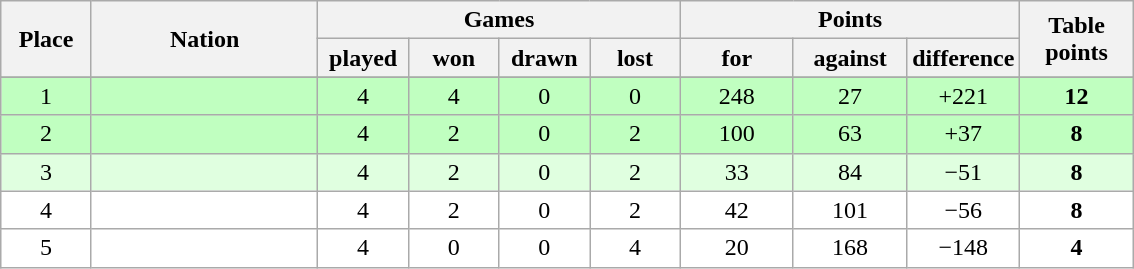<table class="wikitable">
<tr>
<th rowspan=2 width="8%">Place</th>
<th rowspan=2 width="20%">Nation</th>
<th colspan=4 width="32%">Games</th>
<th colspan=3 width="30%">Points</th>
<th rowspan=2 width="10%">Table<br>points</th>
</tr>
<tr>
<th width="8%">played</th>
<th width="8%">won</th>
<th width="8%">drawn</th>
<th width="8%">lost</th>
<th width="10%">for</th>
<th width="10%">against</th>
<th width="10%">difference</th>
</tr>
<tr>
</tr>
<tr bgcolor=#C0FFC0 align=center>
<td>1</td>
<td align=left></td>
<td>4</td>
<td>4</td>
<td>0</td>
<td>0</td>
<td>248</td>
<td>27</td>
<td>+221</td>
<td><strong>12</strong></td>
</tr>
<tr bgcolor=#C0FFC0 align=center>
<td>2</td>
<td align=left></td>
<td>4</td>
<td>2</td>
<td>0</td>
<td>2</td>
<td>100</td>
<td>63</td>
<td>+37</td>
<td><strong>8</strong></td>
</tr>
<tr bgcolor=#E0FFE0 align=center>
<td>3</td>
<td align=left></td>
<td>4</td>
<td>2</td>
<td>0</td>
<td>2</td>
<td>33</td>
<td>84</td>
<td>−51</td>
<td><strong>8</strong></td>
</tr>
<tr bgcolor=#ffffff align=center>
<td>4</td>
<td align=left></td>
<td>4</td>
<td>2</td>
<td>0</td>
<td>2</td>
<td>42</td>
<td>101</td>
<td>−56</td>
<td><strong>8</strong></td>
</tr>
<tr bgcolor=#ffffff align=center>
<td>5</td>
<td align=left></td>
<td>4</td>
<td>0</td>
<td>0</td>
<td>4</td>
<td>20</td>
<td>168</td>
<td>−148</td>
<td><strong>4</strong></td>
</tr>
</table>
